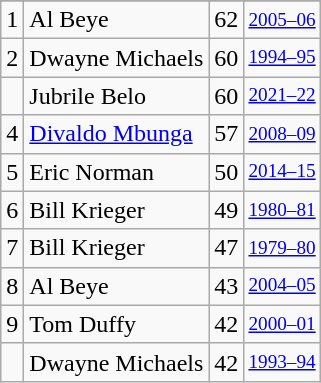<table class="wikitable">
<tr>
</tr>
<tr>
<td>1</td>
<td>Al Beye</td>
<td>62</td>
<td style="font-size:80%;"><a href='#'>2005–06</a></td>
</tr>
<tr>
<td>2</td>
<td>Dwayne Michaels</td>
<td>60</td>
<td style="font-size:80%;"><a href='#'>1994–95</a></td>
</tr>
<tr>
<td></td>
<td>Jubrile Belo</td>
<td>60</td>
<td style="font-size:80%;"><a href='#'>2021–22</a></td>
</tr>
<tr>
<td>4</td>
<td><a href='#'>Divaldo Mbunga</a></td>
<td>57</td>
<td style="font-size:80%;"><a href='#'>2008–09</a></td>
</tr>
<tr>
<td>5</td>
<td>Eric Norman</td>
<td>50</td>
<td style="font-size:80%;"><a href='#'>2014–15</a></td>
</tr>
<tr>
<td>6</td>
<td>Bill Krieger</td>
<td>49</td>
<td style="font-size:80%;"><a href='#'>1980–81</a></td>
</tr>
<tr>
<td>7</td>
<td>Bill Krieger</td>
<td>47</td>
<td style="font-size:80%;"><a href='#'>1979–80</a></td>
</tr>
<tr>
<td>8</td>
<td>Al Beye</td>
<td>43</td>
<td style="font-size:80%;"><a href='#'>2004–05</a></td>
</tr>
<tr>
<td>9</td>
<td>Tom Duffy</td>
<td>42</td>
<td style="font-size:80%;"><a href='#'>2000–01</a></td>
</tr>
<tr>
<td></td>
<td>Dwayne Michaels</td>
<td>42</td>
<td style="font-size:80%;"><a href='#'>1993–94</a></td>
</tr>
</table>
